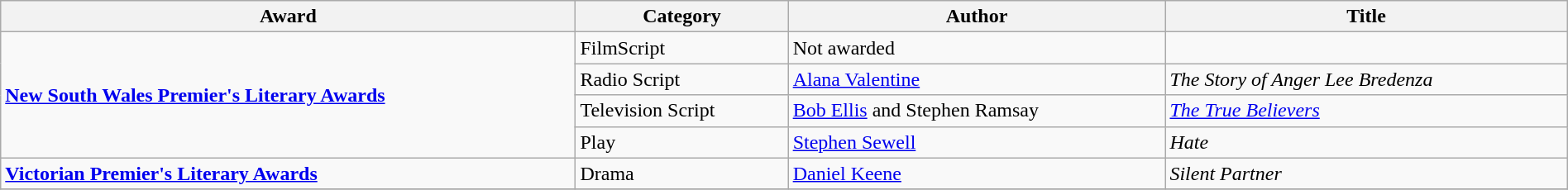<table class="wikitable" width=100%>
<tr>
<th>Award</th>
<th>Category</th>
<th>Author</th>
<th>Title</th>
</tr>
<tr>
<td rowspan=4><strong><a href='#'>New South Wales Premier's Literary Awards</a></strong></td>
<td>FilmScript</td>
<td>Not awarded</td>
<td></td>
</tr>
<tr>
<td>Radio Script</td>
<td><a href='#'>Alana Valentine</a></td>
<td><em>The Story of Anger Lee Bredenza</em></td>
</tr>
<tr>
<td>Television Script</td>
<td><a href='#'>Bob Ellis</a> and Stephen Ramsay</td>
<td><em><a href='#'>The True Believers</a></em></td>
</tr>
<tr>
<td>Play</td>
<td><a href='#'>Stephen Sewell</a></td>
<td><em>Hate</em></td>
</tr>
<tr>
<td><strong><a href='#'>Victorian Premier's Literary Awards</a></strong></td>
<td>Drama</td>
<td><a href='#'>Daniel Keene</a></td>
<td><em>Silent Partner</em></td>
</tr>
<tr>
</tr>
</table>
